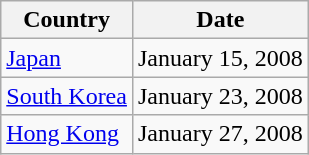<table class="wikitable">
<tr>
<th>Country</th>
<th>Date</th>
</tr>
<tr>
<td><a href='#'>Japan</a></td>
<td>January 15, 2008</td>
</tr>
<tr>
<td><a href='#'>South Korea</a></td>
<td>January 23, 2008</td>
</tr>
<tr>
<td><a href='#'>Hong Kong</a></td>
<td>January 27, 2008</td>
</tr>
</table>
